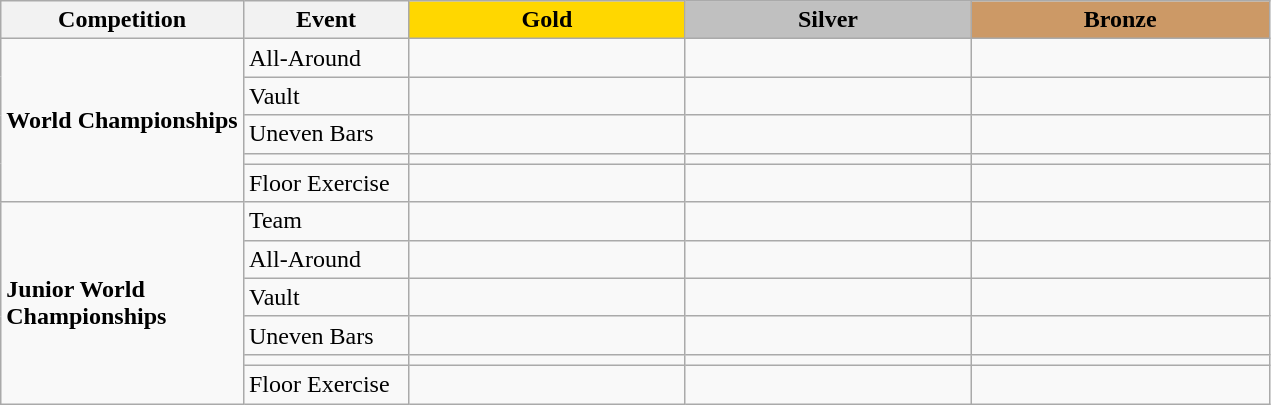<table class="wikitable" style="width:67%;">
<tr>
<th style="text-align:center; width:1%;">Competition</th>
<th style="text-align:center; width:1%;">Event</th>
<td style="text-align:center; width:3%; background:gold;"><strong>Gold</strong></td>
<td style="text-align:center; width:3%; background:silver;"><strong>Silver</strong></td>
<td style="text-align:center; width:3%; background:#c96;"><strong>Bronze</strong></td>
</tr>
<tr>
<td rowspan=5><strong>World Championships</strong></td>
<td>All-Around</td>
<td></td>
<td></td>
<td></td>
</tr>
<tr>
<td>Vault</td>
<td></td>
<td></td>
<td></td>
</tr>
<tr>
<td>Uneven Bars</td>
<td></td>
<td></td>
<td></td>
</tr>
<tr>
<td></td>
<td></td>
<td></td>
<td></td>
</tr>
<tr>
<td>Floor Exercise</td>
<td></td>
<td></td>
<td></td>
</tr>
<tr>
<td rowspan=6><strong>Junior World Championships</strong></td>
<td>Team</td>
<td></td>
<td></td>
<td></td>
</tr>
<tr>
<td>All-Around</td>
<td></td>
<td></td>
<td></td>
</tr>
<tr>
<td>Vault</td>
<td></td>
<td></td>
<td></td>
</tr>
<tr>
<td>Uneven Bars</td>
<td></td>
<td></td>
<td></td>
</tr>
<tr>
<td></td>
<td></td>
<td></td>
<td></td>
</tr>
<tr>
<td>Floor Exercise</td>
<td></td>
<td></td>
<td></td>
</tr>
</table>
